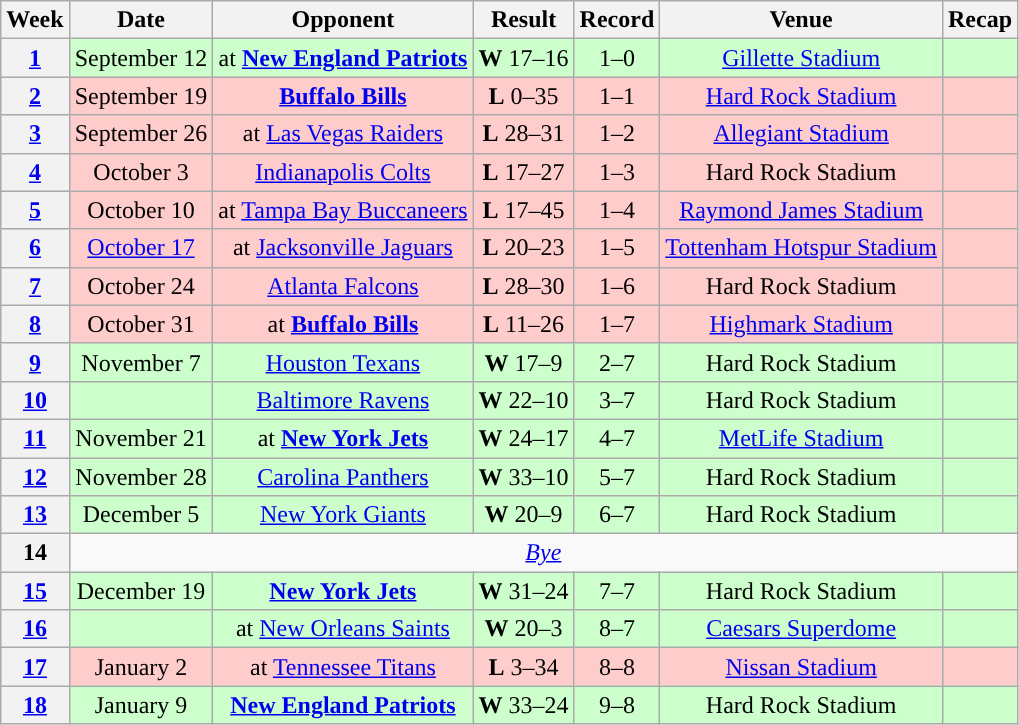<table class="wikitable" style="text-align:center">
<tr>
<th>Week</th>
<th>Date</th>
<th>Opponent</th>
<th>Result</th>
<th>Record</th>
<th>Venue</th>
<th>Recap</th>
</tr>
<tr style="background:#cfc">
<th><a href='#'>1</a></th>
<td>September 12</td>
<td>at <strong><a href='#'>New England Patriots</a></strong></td>
<td><strong>W</strong> 17–16</td>
<td>1–0</td>
<td><a href='#'>Gillette Stadium</a></td>
<td></td>
</tr>
<tr style="background:#fcc">
<th><a href='#'>2</a></th>
<td>September 19</td>
<td><strong><a href='#'>Buffalo Bills</a></strong></td>
<td><strong>L</strong> 0–35</td>
<td>1–1</td>
<td><a href='#'>Hard Rock Stadium</a></td>
<td></td>
</tr>
<tr style="background:#fcc">
<th><a href='#'>3</a></th>
<td>September 26</td>
<td>at <a href='#'>Las Vegas Raiders</a></td>
<td><strong>L</strong> 28–31 </td>
<td>1–2</td>
<td><a href='#'>Allegiant Stadium</a></td>
<td></td>
</tr>
<tr style="background:#fcc">
<th><a href='#'>4</a></th>
<td>October 3</td>
<td><a href='#'>Indianapolis Colts</a></td>
<td><strong>L</strong> 17–27</td>
<td>1–3</td>
<td>Hard Rock Stadium</td>
<td></td>
</tr>
<tr style="background:#fcc">
<th><a href='#'>5</a></th>
<td>October 10</td>
<td>at <a href='#'>Tampa Bay Buccaneers</a></td>
<td><strong>L</strong> 17–45</td>
<td>1–4</td>
<td><a href='#'>Raymond James Stadium</a></td>
<td></td>
</tr>
<tr style="background:#fcc">
<th><a href='#'>6</a></th>
<td><a href='#'>October 17</a></td>
<td>at <a href='#'>Jacksonville Jaguars</a></td>
<td><strong>L</strong> 20–23</td>
<td>1–5</td>
<td> <a href='#'>Tottenham Hotspur Stadium</a> </td>
<td></td>
</tr>
<tr style="background:#fcc">
<th><a href='#'>7</a></th>
<td>October 24</td>
<td><a href='#'>Atlanta Falcons</a></td>
<td><strong>L</strong> 28–30</td>
<td>1–6</td>
<td>Hard Rock Stadium</td>
<td></td>
</tr>
<tr style="background:#fcc">
<th><a href='#'>8</a></th>
<td>October 31</td>
<td>at <strong><a href='#'>Buffalo Bills</a></strong></td>
<td><strong>L</strong> 11–26</td>
<td>1–7</td>
<td><a href='#'>Highmark Stadium</a></td>
<td></td>
</tr>
<tr style="background:#cfc">
<th><a href='#'>9</a></th>
<td>November 7</td>
<td><a href='#'>Houston Texans</a></td>
<td><strong>W</strong> 17–9</td>
<td>2–7</td>
<td>Hard Rock Stadium</td>
<td></td>
</tr>
<tr style="background:#cfc">
<th><a href='#'>10</a></th>
<td></td>
<td><a href='#'>Baltimore Ravens</a></td>
<td><strong>W</strong> 22–10</td>
<td>3–7</td>
<td>Hard Rock Stadium</td>
<td></td>
</tr>
<tr style="background:#cfc">
<th><a href='#'>11</a></th>
<td>November 21</td>
<td>at <strong><a href='#'>New York Jets</a></strong></td>
<td><strong>W</strong> 24–17</td>
<td>4–7</td>
<td><a href='#'>MetLife Stadium</a></td>
<td></td>
</tr>
<tr style="background:#cfc">
<th><a href='#'>12</a></th>
<td>November 28</td>
<td><a href='#'>Carolina Panthers</a></td>
<td><strong>W</strong> 33–10</td>
<td>5–7</td>
<td>Hard Rock Stadium</td>
<td></td>
</tr>
<tr style="background:#cfc">
<th><a href='#'>13</a></th>
<td>December 5</td>
<td><a href='#'>New York Giants</a></td>
<td><strong>W</strong> 20–9</td>
<td>6–7</td>
<td>Hard Rock Stadium</td>
<td></td>
</tr>
<tr>
<th>14</th>
<td colspan="6"><em><a href='#'>Bye</a></em></td>
</tr>
<tr style="background:#cfc">
<th><a href='#'>15</a></th>
<td>December 19</td>
<td><strong><a href='#'>New York Jets</a></strong></td>
<td><strong>W</strong> 31–24</td>
<td>7–7</td>
<td>Hard Rock Stadium</td>
<td></td>
</tr>
<tr style="background:#cfc">
<th><a href='#'>16</a></th>
<td></td>
<td>at <a href='#'>New Orleans Saints</a></td>
<td><strong>W</strong> 20–3</td>
<td>8–7</td>
<td><a href='#'>Caesars Superdome</a></td>
<td></td>
</tr>
<tr style="background:#fcc">
<th><a href='#'>17</a></th>
<td>January 2</td>
<td>at <a href='#'>Tennessee Titans</a></td>
<td><strong>L</strong> 3–34</td>
<td>8–8</td>
<td><a href='#'>Nissan Stadium</a></td>
<td></td>
</tr>
<tr style="background:#cfc">
<th><a href='#'>18</a></th>
<td>January 9</td>
<td><strong><a href='#'>New England Patriots</a></strong></td>
<td><strong>W</strong> 33–24</td>
<td>9–8</td>
<td>Hard Rock Stadium</td>
<td></td>
</tr>
</table>
